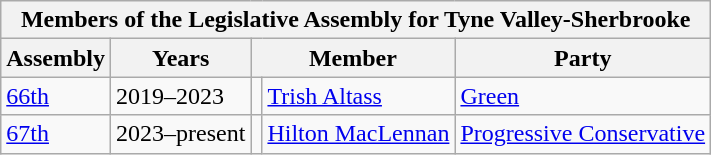<table class="wikitable" align=centre>
<tr>
<th colspan=5>Members of the Legislative Assembly for Tyne Valley-Sherbrooke</th>
</tr>
<tr>
<th>Assembly</th>
<th>Years</th>
<th colspan="2">Member</th>
<th>Party</th>
</tr>
<tr>
<td><a href='#'>66th</a></td>
<td>2019–2023</td>
<td></td>
<td><a href='#'>Trish Altass</a></td>
<td><a href='#'>Green</a></td>
</tr>
<tr>
<td><a href='#'>67th</a></td>
<td>2023–present</td>
<td></td>
<td><a href='#'>Hilton MacLennan</a></td>
<td><a href='#'>Progressive Conservative</a></td>
</tr>
</table>
